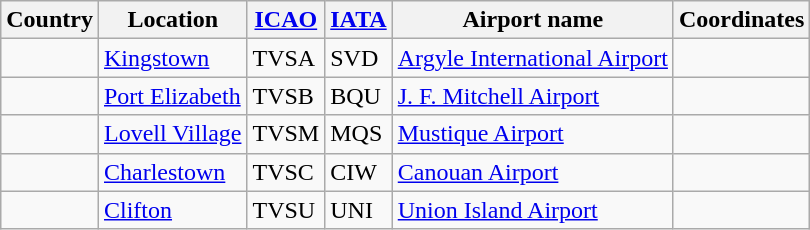<table class="wikitable sortable">
<tr>
<th>Country</th>
<th>Location</th>
<th><a href='#'>ICAO</a></th>
<th><a href='#'>IATA</a></th>
<th>Airport name</th>
<th>Coordinates</th>
</tr>
<tr valign=top>
<td></td>
<td><a href='#'>Kingstown</a></td>
<td>TVSA</td>
<td>SVD</td>
<td><a href='#'>Argyle International Airport</a></td>
<td></td>
</tr>
<tr>
<td></td>
<td><a href='#'>Port Elizabeth</a></td>
<td>TVSB</td>
<td>BQU</td>
<td><a href='#'>J. F. Mitchell Airport</a></td>
<td></td>
</tr>
<tr>
<td></td>
<td><a href='#'>Lovell Village</a></td>
<td>TVSM</td>
<td>MQS</td>
<td><a href='#'>Mustique Airport</a></td>
<td></td>
</tr>
<tr>
<td></td>
<td><a href='#'>Charlestown</a></td>
<td>TVSC</td>
<td>CIW</td>
<td><a href='#'>Canouan Airport</a></td>
<td></td>
</tr>
<tr>
<td></td>
<td><a href='#'>Clifton</a></td>
<td>TVSU</td>
<td>UNI</td>
<td><a href='#'>Union Island Airport</a></td>
<td></td>
</tr>
</table>
